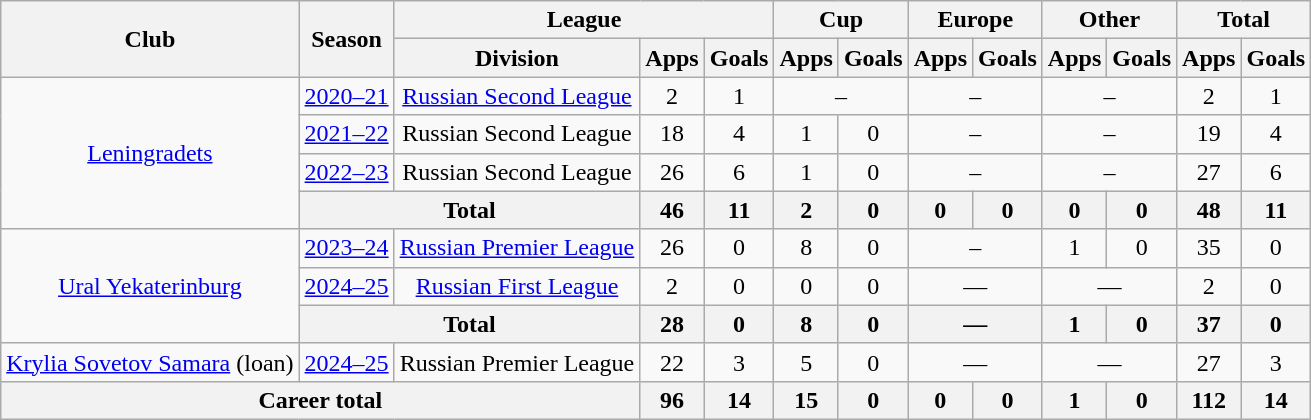<table class="wikitable" style="text-align: center;">
<tr>
<th rowspan=2>Club</th>
<th rowspan=2>Season</th>
<th colspan=3>League</th>
<th colspan=2>Cup</th>
<th colspan=2>Europe</th>
<th colspan=2>Other</th>
<th colspan=2>Total</th>
</tr>
<tr>
<th>Division</th>
<th>Apps</th>
<th>Goals</th>
<th>Apps</th>
<th>Goals</th>
<th>Apps</th>
<th>Goals</th>
<th>Apps</th>
<th>Goals</th>
<th>Apps</th>
<th>Goals</th>
</tr>
<tr>
<td rowspan="4"><a href='#'>Leningradets</a></td>
<td><a href='#'>2020–21</a></td>
<td><a href='#'>Russian Second League</a></td>
<td>2</td>
<td>1</td>
<td colspan=2>–</td>
<td colspan=2>–</td>
<td colspan=2>–</td>
<td>2</td>
<td>1</td>
</tr>
<tr>
<td><a href='#'>2021–22</a></td>
<td>Russian Second League</td>
<td>18</td>
<td>4</td>
<td>1</td>
<td>0</td>
<td colspan=2>–</td>
<td colspan=2>–</td>
<td>19</td>
<td>4</td>
</tr>
<tr>
<td><a href='#'>2022–23</a></td>
<td>Russian Second League</td>
<td>26</td>
<td>6</td>
<td>1</td>
<td>0</td>
<td colspan=2>–</td>
<td colspan=2>–</td>
<td>27</td>
<td>6</td>
</tr>
<tr>
<th colspan=2>Total</th>
<th>46</th>
<th>11</th>
<th>2</th>
<th>0</th>
<th>0</th>
<th>0</th>
<th>0</th>
<th>0</th>
<th>48</th>
<th>11</th>
</tr>
<tr>
<td rowspan="3"><a href='#'>Ural Yekaterinburg</a></td>
<td><a href='#'>2023–24</a></td>
<td><a href='#'>Russian Premier League</a></td>
<td>26</td>
<td>0</td>
<td>8</td>
<td>0</td>
<td colspan=2>–</td>
<td>1</td>
<td>0</td>
<td>35</td>
<td>0</td>
</tr>
<tr>
<td><a href='#'>2024–25</a></td>
<td><a href='#'>Russian First League</a></td>
<td>2</td>
<td>0</td>
<td>0</td>
<td>0</td>
<td colspan="2">—</td>
<td colspan="2">—</td>
<td>2</td>
<td>0</td>
</tr>
<tr>
<th colspan="2">Total</th>
<th>28</th>
<th>0</th>
<th>8</th>
<th>0</th>
<th colspan="2">—</th>
<th>1</th>
<th>0</th>
<th>37</th>
<th>0</th>
</tr>
<tr>
<td><a href='#'>Krylia Sovetov Samara</a> (loan)</td>
<td><a href='#'>2024–25</a></td>
<td>Russian Premier League</td>
<td>22</td>
<td>3</td>
<td>5</td>
<td>0</td>
<td colspan="2">—</td>
<td colspan="2">—</td>
<td>27</td>
<td>3</td>
</tr>
<tr>
<th colspan="3">Career total</th>
<th>96</th>
<th>14</th>
<th>15</th>
<th>0</th>
<th>0</th>
<th>0</th>
<th>1</th>
<th>0</th>
<th>112</th>
<th>14</th>
</tr>
</table>
